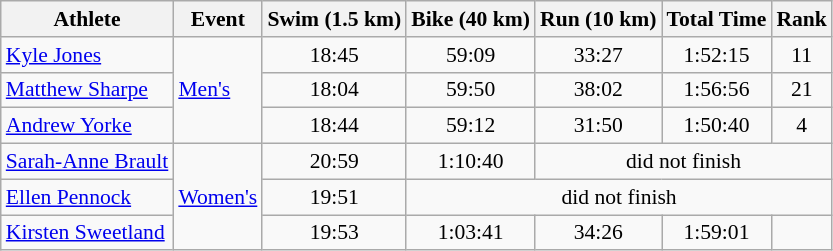<table class="wikitable" style="font-size:90%">
<tr>
<th>Athlete</th>
<th>Event</th>
<th>Swim (1.5 km)</th>
<th>Bike (40 km)</th>
<th>Run (10 km)</th>
<th>Total Time</th>
<th>Rank</th>
</tr>
<tr align=center>
<td align=left><a href='#'>Kyle Jones</a></td>
<td align=left rowspan=3><a href='#'>Men's</a></td>
<td>18:45</td>
<td>59:09</td>
<td>33:27</td>
<td>1:52:15</td>
<td>11</td>
</tr>
<tr align=center>
<td align=left><a href='#'>Matthew Sharpe</a></td>
<td>18:04</td>
<td>59:50</td>
<td>38:02</td>
<td>1:56:56</td>
<td>21</td>
</tr>
<tr align=center>
<td align=left><a href='#'>Andrew Yorke</a></td>
<td>18:44</td>
<td>59:12</td>
<td>31:50</td>
<td>1:50:40</td>
<td>4</td>
</tr>
<tr align=center>
<td align=left><a href='#'>Sarah-Anne Brault</a></td>
<td align=left rowspan=3><a href='#'>Women's</a></td>
<td>20:59</td>
<td>1:10:40</td>
<td colspan=3>did not finish</td>
</tr>
<tr align=center>
<td align=left><a href='#'>Ellen Pennock</a></td>
<td>19:51</td>
<td colspan=4>did not finish</td>
</tr>
<tr align=center>
<td align=left><a href='#'>Kirsten Sweetland</a></td>
<td>19:53</td>
<td>1:03:41</td>
<td>34:26</td>
<td>1:59:01</td>
<td></td>
</tr>
</table>
